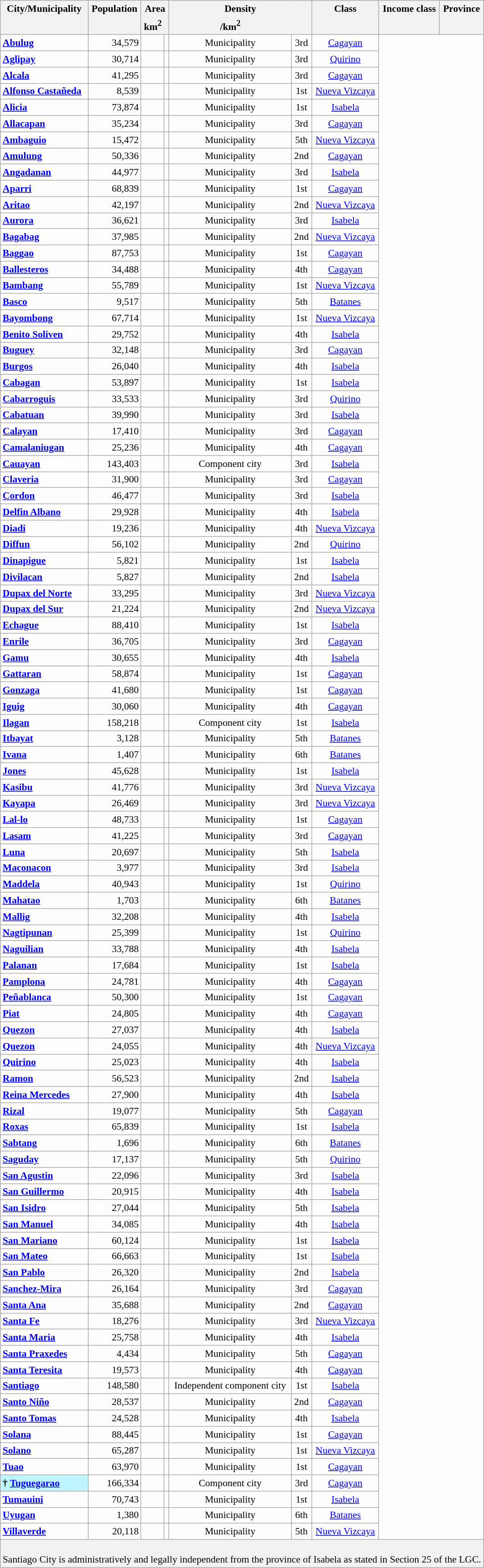<table class="wikitable sortable collapsible collapsed" style="text-align:center;background-color:#FDFDFD;font-size:90%;table-layout:fixed;">
<tr>
<th scope="col" style="border-bottom:none;" class="unsortable">City/Municipality</th>
<th scope="col" style="border-bottom:none;" class="unsortable">Population </th>
<th scope="col" style="border-bottom:none;" class="unsortable" colspan=2>Area</th>
<th scope="col" style="border-bottom:none;" class="unsortable" colspan=2>Density</th>
<th scope="col" style="border-bottom:none;" class="unsortable">Class</th>
<th scope="col" style="border-bottom:none;" class="unsortable">Income class</th>
<th scope="col" style="border-bottom:none;" class="unsortable">Province</th>
</tr>
<tr>
<th scope="col" style="border-top:none;"></th>
<th scope="col" style="border-top:none;"></th>
<th scope="col" style="border-style:hidden hidden solid solid;">km<sup>2</sup></th>
<th scope="col" style="border-style:hidden solid solid hidden;" class="unsortable"></th>
<th scope="col" style="border-style:hidden hidden solid solid;">/km<sup>2</sup></th>
<th scope="col" style="border-style:hidden solid solid hidden;" class="unsortable"></th>
<th scope="col" style="border-top:none;"></th>
<th scope="col" style="border-top:none;"></th>
<th scope="col" style="border-top:none;"></th>
</tr>
<tr>
<th scope="row" style="text-align:left;background-color:initial;"><a href='#'>Abulug</a></th>
<td style="text-align:right;">34,579</td>
<td></td>
<td></td>
<td>Municipality</td>
<td>3rd</td>
<td><a href='#'>Cagayan</a></td>
</tr>
<tr>
<th scope="row" style="text-align:left;background-color:initial;"><a href='#'>Aglipay</a></th>
<td style="text-align:right;">30,714</td>
<td></td>
<td></td>
<td>Municipality</td>
<td>3rd</td>
<td><a href='#'>Quirino</a></td>
</tr>
<tr>
<th scope="row" style="text-align:left;background-color:initial;"><a href='#'>Alcala</a></th>
<td style="text-align:right;">41,295</td>
<td></td>
<td></td>
<td>Municipality</td>
<td>3rd</td>
<td><a href='#'>Cagayan</a></td>
</tr>
<tr>
<th scope="row" style="text-align:left;background-color:initial;"><a href='#'>Alfonso Castañeda</a></th>
<td style="text-align:right;">8,539</td>
<td></td>
<td></td>
<td>Municipality</td>
<td>1st</td>
<td><a href='#'>Nueva Vizcaya</a></td>
</tr>
<tr>
<th scope="row" style="text-align:left;background-color:initial;"><a href='#'>Alicia</a></th>
<td style="text-align:right;">73,874</td>
<td></td>
<td></td>
<td>Municipality</td>
<td>1st</td>
<td><a href='#'>Isabela</a></td>
</tr>
<tr>
<th scope="row" style="text-align:left;background-color:initial;"><a href='#'>Allacapan</a></th>
<td style="text-align:right;">35,234</td>
<td></td>
<td></td>
<td>Municipality</td>
<td>3rd</td>
<td><a href='#'>Cagayan</a></td>
</tr>
<tr>
<th scope="row" style="text-align:left;background-color:initial;"><a href='#'>Ambaguio</a></th>
<td style="text-align:right;">15,472</td>
<td></td>
<td></td>
<td>Municipality</td>
<td>5th</td>
<td><a href='#'>Nueva Vizcaya</a></td>
</tr>
<tr>
<th scope="row" style="text-align:left;background-color:initial;"><a href='#'>Amulung</a></th>
<td style="text-align:right;">50,336</td>
<td></td>
<td></td>
<td>Municipality</td>
<td>2nd</td>
<td><a href='#'>Cagayan</a></td>
</tr>
<tr>
<th scope="row" style="text-align:left;background-color:initial;"><a href='#'>Angadanan</a></th>
<td style="text-align:right;">44,977</td>
<td></td>
<td></td>
<td>Municipality</td>
<td>3rd</td>
<td><a href='#'>Isabela</a></td>
</tr>
<tr>
<th scope="row" style="text-align:left;background-color:initial;"><a href='#'>Aparri</a></th>
<td style="text-align:right;">68,839</td>
<td></td>
<td></td>
<td>Municipality</td>
<td>1st</td>
<td><a href='#'>Cagayan</a></td>
</tr>
<tr>
<th scope="row" style="text-align:left;background-color:initial;"><a href='#'>Aritao</a></th>
<td style="text-align:right;">42,197</td>
<td></td>
<td></td>
<td>Municipality</td>
<td>2nd</td>
<td><a href='#'>Nueva Vizcaya</a></td>
</tr>
<tr>
<th scope="row" style="text-align:left;background-color:initial;"><a href='#'>Aurora</a></th>
<td style="text-align:right;">36,621</td>
<td></td>
<td></td>
<td>Municipality</td>
<td>3rd</td>
<td><a href='#'>Isabela</a></td>
</tr>
<tr>
<th scope="row" style="text-align:left;background-color:initial;"><a href='#'>Bagabag</a></th>
<td style="text-align:right;">37,985</td>
<td></td>
<td></td>
<td>Municipality</td>
<td>2nd</td>
<td><a href='#'>Nueva Vizcaya</a></td>
</tr>
<tr>
<th scope="row" style="text-align:left;background-color:initial;"><a href='#'>Baggao</a></th>
<td style="text-align:right;">87,753</td>
<td></td>
<td></td>
<td>Municipality</td>
<td>1st</td>
<td><a href='#'>Cagayan</a></td>
</tr>
<tr>
<th scope="row" style="text-align:left;background-color:initial;"><a href='#'>Ballesteros</a></th>
<td style="text-align:right;">34,488</td>
<td></td>
<td></td>
<td>Municipality</td>
<td>4th</td>
<td><a href='#'>Cagayan</a></td>
</tr>
<tr>
<th scope="row" style="text-align:left;background-color:initial;"><a href='#'>Bambang</a></th>
<td style="text-align:right;">55,789</td>
<td></td>
<td></td>
<td>Municipality</td>
<td>1st</td>
<td><a href='#'>Nueva Vizcaya</a></td>
</tr>
<tr>
<th scope="row" style="text-align:left;background-color:initial;"><a href='#'>Basco</a></th>
<td style="text-align:right;">9,517</td>
<td></td>
<td></td>
<td>Municipality</td>
<td>5th</td>
<td><a href='#'>Batanes</a></td>
</tr>
<tr>
<th scope="row" style="text-align:left;background-color:initial;"><a href='#'>Bayombong</a></th>
<td style="text-align:right;">67,714</td>
<td></td>
<td></td>
<td>Municipality</td>
<td>1st</td>
<td><a href='#'>Nueva Vizcaya</a></td>
</tr>
<tr>
<th scope="row" style="text-align:left;background-color:initial;"><a href='#'>Benito Soliven</a></th>
<td style="text-align:right;">29,752</td>
<td></td>
<td></td>
<td>Municipality</td>
<td>4th</td>
<td><a href='#'>Isabela</a></td>
</tr>
<tr>
<th scope="row" style="text-align:left;background-color:initial;"><a href='#'>Buguey</a></th>
<td style="text-align:right;">32,148</td>
<td></td>
<td></td>
<td>Municipality</td>
<td>3rd</td>
<td><a href='#'>Cagayan</a></td>
</tr>
<tr>
<th scope="row" style="text-align:left;background-color:initial;"><a href='#'>Burgos</a></th>
<td style="text-align:right;">26,040</td>
<td></td>
<td></td>
<td>Municipality</td>
<td>4th</td>
<td><a href='#'>Isabela</a></td>
</tr>
<tr>
<th scope="row" style="text-align:left;background-color:initial;"><a href='#'>Cabagan</a></th>
<td style="text-align:right;">53,897</td>
<td></td>
<td></td>
<td>Municipality</td>
<td>1st</td>
<td><a href='#'>Isabela</a></td>
</tr>
<tr>
<th scope="row" style="text-align:left;background-color:initial;"><a href='#'>Cabarroguis</a></th>
<td style="text-align:right;">33,533</td>
<td></td>
<td></td>
<td>Municipality</td>
<td>3rd</td>
<td><a href='#'>Quirino</a></td>
</tr>
<tr>
<th scope="row" style="text-align:left;background-color:initial;"><a href='#'>Cabatuan</a></th>
<td style="text-align:right;">39,990</td>
<td></td>
<td></td>
<td>Municipality</td>
<td>3rd</td>
<td><a href='#'>Isabela</a></td>
</tr>
<tr>
<th scope="row" style="text-align:left;background-color:initial;"><a href='#'>Calayan</a></th>
<td style="text-align:right;">17,410</td>
<td></td>
<td></td>
<td>Municipality</td>
<td>3rd</td>
<td><a href='#'>Cagayan</a></td>
</tr>
<tr>
<th scope="row" style="text-align:left;background-color:initial;"><a href='#'>Camalaniugan</a></th>
<td style="text-align:right;">25,236</td>
<td></td>
<td></td>
<td>Municipality</td>
<td>4th</td>
<td><a href='#'>Cagayan</a></td>
</tr>
<tr>
<th scope="row" style="text-align:left;background-color:initial;"><a href='#'>Cauayan</a></th>
<td style="text-align:right;">143,403</td>
<td></td>
<td></td>
<td>Component city</td>
<td>3rd</td>
<td><a href='#'>Isabela</a></td>
</tr>
<tr>
<th scope="row" style="text-align:left;background-color:initial;"><a href='#'>Claveria</a></th>
<td style="text-align:right;">31,900</td>
<td></td>
<td></td>
<td>Municipality</td>
<td>3rd</td>
<td><a href='#'>Cagayan</a></td>
</tr>
<tr>
<th scope="row" style="text-align:left;background-color:initial;"><a href='#'>Cordon</a></th>
<td style="text-align:right;">46,477</td>
<td></td>
<td></td>
<td>Municipality</td>
<td>3rd</td>
<td><a href='#'>Isabela</a></td>
</tr>
<tr>
<th scope="row" style="text-align:left;background-color:initial;"><a href='#'>Delfin Albano</a></th>
<td style="text-align:right;">29,928</td>
<td></td>
<td></td>
<td>Municipality</td>
<td>4th</td>
<td><a href='#'>Isabela</a></td>
</tr>
<tr>
<th scope="row" style="text-align:left;background-color:initial;"><a href='#'>Diadi</a></th>
<td style="text-align:right;">19,236</td>
<td></td>
<td></td>
<td>Municipality</td>
<td>4th</td>
<td><a href='#'>Nueva Vizcaya</a></td>
</tr>
<tr>
<th scope="row" style="text-align:left;background-color:initial;"><a href='#'>Diffun</a></th>
<td style="text-align:right;">56,102</td>
<td></td>
<td></td>
<td>Municipality</td>
<td>2nd</td>
<td><a href='#'>Quirino</a></td>
</tr>
<tr>
<th scope="row" style="text-align:left;background-color:initial;"><a href='#'>Dinapigue</a></th>
<td style="text-align:right;">5,821</td>
<td></td>
<td></td>
<td>Municipality</td>
<td>1st</td>
<td><a href='#'>Isabela</a></td>
</tr>
<tr>
<th scope="row" style="text-align:left;background-color:initial;"><a href='#'>Divilacan</a></th>
<td style="text-align:right;">5,827</td>
<td></td>
<td></td>
<td>Municipality</td>
<td>2nd</td>
<td><a href='#'>Isabela</a></td>
</tr>
<tr>
<th scope="row" style="text-align:left;background-color:initial;"><a href='#'>Dupax del Norte</a></th>
<td style="text-align:right;">33,295</td>
<td></td>
<td></td>
<td>Municipality</td>
<td>3rd</td>
<td><a href='#'>Nueva Vizcaya</a></td>
</tr>
<tr>
<th scope="row" style="text-align:left;background-color:initial;"><a href='#'>Dupax del Sur</a></th>
<td style="text-align:right;">21,224</td>
<td></td>
<td></td>
<td>Municipality</td>
<td>2nd</td>
<td><a href='#'>Nueva Vizcaya</a></td>
</tr>
<tr>
<th scope="row" style="text-align:left;background-color:initial;"><a href='#'>Echague</a></th>
<td style="text-align:right;">88,410</td>
<td></td>
<td></td>
<td>Municipality</td>
<td>1st</td>
<td><a href='#'>Isabela</a></td>
</tr>
<tr>
<th scope="row" style="text-align:left;background-color:initial;"><a href='#'>Enrile</a></th>
<td style="text-align:right;">36,705</td>
<td></td>
<td></td>
<td>Municipality</td>
<td>3rd</td>
<td><a href='#'>Cagayan</a></td>
</tr>
<tr>
<th scope="row" style="text-align:left;background-color:initial;"><a href='#'>Gamu</a></th>
<td style="text-align:right;">30,655</td>
<td></td>
<td></td>
<td>Municipality</td>
<td>4th</td>
<td><a href='#'>Isabela</a></td>
</tr>
<tr>
<th scope="row" style="text-align:left;background-color:initial;"><a href='#'>Gattaran</a></th>
<td style="text-align:right;">58,874</td>
<td></td>
<td></td>
<td>Municipality</td>
<td>1st</td>
<td><a href='#'>Cagayan</a></td>
</tr>
<tr>
<th scope="row" style="text-align:left;background-color:initial;"><a href='#'>Gonzaga</a></th>
<td style="text-align:right;">41,680</td>
<td></td>
<td></td>
<td>Municipality</td>
<td>1st</td>
<td><a href='#'>Cagayan</a></td>
</tr>
<tr>
<th scope="row" style="text-align:left;background-color:initial;"><a href='#'>Iguig</a></th>
<td style="text-align:right;">30,060</td>
<td></td>
<td></td>
<td>Municipality</td>
<td>4th</td>
<td><a href='#'>Cagayan</a></td>
</tr>
<tr>
<th scope="row" style="text-align:left;background-color:initial;"><a href='#'>Ilagan</a></th>
<td style="text-align:right;">158,218</td>
<td></td>
<td></td>
<td>Component city</td>
<td>1st</td>
<td><a href='#'>Isabela</a></td>
</tr>
<tr>
<th scope="row" style="text-align:left;background-color:initial;"><a href='#'>Itbayat</a></th>
<td style="text-align:right;">3,128</td>
<td></td>
<td></td>
<td>Municipality</td>
<td>5th</td>
<td><a href='#'>Batanes</a></td>
</tr>
<tr>
<th scope="row" style="text-align:left;background-color:initial;"><a href='#'>Ivana</a></th>
<td style="text-align:right;">1,407</td>
<td></td>
<td></td>
<td>Municipality</td>
<td>6th</td>
<td><a href='#'>Batanes</a></td>
</tr>
<tr>
<th scope="row" style="text-align:left;background-color:initial;"><a href='#'>Jones</a></th>
<td style="text-align:right;">45,628</td>
<td></td>
<td></td>
<td>Municipality</td>
<td>1st</td>
<td><a href='#'>Isabela</a></td>
</tr>
<tr>
<th scope="row" style="text-align:left;background-color:initial;"><a href='#'>Kasibu</a></th>
<td style="text-align:right;">41,776</td>
<td></td>
<td></td>
<td>Municipality</td>
<td>3rd</td>
<td><a href='#'>Nueva Vizcaya</a></td>
</tr>
<tr>
<th scope="row" style="text-align:left;background-color:initial;"><a href='#'>Kayapa</a></th>
<td style="text-align:right;">26,469</td>
<td></td>
<td></td>
<td>Municipality</td>
<td>3rd</td>
<td><a href='#'>Nueva Vizcaya</a></td>
</tr>
<tr>
<th scope="row" style="text-align:left;background-color:initial;"><a href='#'>Lal-lo</a></th>
<td style="text-align:right;">48,733</td>
<td></td>
<td></td>
<td>Municipality</td>
<td>1st</td>
<td><a href='#'>Cagayan</a></td>
</tr>
<tr>
<th scope="row" style="text-align:left;background-color:initial;"><a href='#'>Lasam</a></th>
<td style="text-align:right;">41,225</td>
<td></td>
<td></td>
<td>Municipality</td>
<td>3rd</td>
<td><a href='#'>Cagayan</a></td>
</tr>
<tr>
<th scope="row" style="text-align:left;background-color:initial;"><a href='#'>Luna</a></th>
<td style="text-align:right;">20,697</td>
<td></td>
<td></td>
<td>Municipality</td>
<td>5th</td>
<td><a href='#'>Isabela</a></td>
</tr>
<tr>
<th scope="row" style="text-align:left;background-color:initial;"><a href='#'>Maconacon</a></th>
<td style="text-align:right;">3,977</td>
<td></td>
<td></td>
<td>Municipality</td>
<td>3rd</td>
<td><a href='#'>Isabela</a></td>
</tr>
<tr>
<th scope="row" style="text-align:left;background-color:initial;"><a href='#'>Maddela</a></th>
<td style="text-align:right;">40,943</td>
<td></td>
<td></td>
<td>Municipality</td>
<td>1st</td>
<td><a href='#'>Quirino</a></td>
</tr>
<tr>
<th scope="row" style="text-align:left;background-color:initial;"><a href='#'>Mahatao</a></th>
<td style="text-align:right;">1,703</td>
<td></td>
<td></td>
<td>Municipality</td>
<td>6th</td>
<td><a href='#'>Batanes</a></td>
</tr>
<tr>
<th scope="row" style="text-align:left;background-color:initial;"><a href='#'>Mallig</a></th>
<td style="text-align:right;">32,208</td>
<td></td>
<td></td>
<td>Municipality</td>
<td>4th</td>
<td><a href='#'>Isabela</a></td>
</tr>
<tr>
<th scope="row" style="text-align:left;background-color:initial;"><a href='#'>Nagtipunan</a></th>
<td style="text-align:right;">25,399</td>
<td></td>
<td></td>
<td>Municipality</td>
<td>1st</td>
<td><a href='#'>Quirino</a></td>
</tr>
<tr>
<th scope="row" style="text-align:left;background-color:initial;"><a href='#'>Naguilian</a></th>
<td style="text-align:right;">33,788</td>
<td></td>
<td></td>
<td>Municipality</td>
<td>4th</td>
<td><a href='#'>Isabela</a></td>
</tr>
<tr>
<th scope="row" style="text-align:left;background-color:initial;"><a href='#'>Palanan</a></th>
<td style="text-align:right;">17,684</td>
<td></td>
<td></td>
<td>Municipality</td>
<td>1st</td>
<td><a href='#'>Isabela</a></td>
</tr>
<tr>
<th scope="row" style="text-align:left;background-color:initial;"><a href='#'>Pamplona</a></th>
<td style="text-align:right;">24,781</td>
<td></td>
<td></td>
<td>Municipality</td>
<td>4th</td>
<td><a href='#'>Cagayan</a></td>
</tr>
<tr>
<th scope="row" style="text-align:left;background-color:initial;"><a href='#'>Peñablanca</a></th>
<td style="text-align:right;">50,300</td>
<td></td>
<td></td>
<td>Municipality</td>
<td>1st</td>
<td><a href='#'>Cagayan</a></td>
</tr>
<tr>
<th scope="row" style="text-align:left;background-color:initial;"><a href='#'>Piat</a></th>
<td style="text-align:right;">24,805</td>
<td></td>
<td></td>
<td>Municipality</td>
<td>4th</td>
<td><a href='#'>Cagayan</a></td>
</tr>
<tr>
<th scope="row" style="text-align:left;background-color:initial;"><a href='#'>Quezon</a></th>
<td style="text-align:right;">27,037</td>
<td></td>
<td></td>
<td>Municipality</td>
<td>4th</td>
<td><a href='#'>Isabela</a></td>
</tr>
<tr>
<th scope="row" style="text-align:left;background-color:initial;"><a href='#'>Quezon</a></th>
<td style="text-align:right;">24,055</td>
<td></td>
<td></td>
<td>Municipality</td>
<td>4th</td>
<td><a href='#'>Nueva Vizcaya</a></td>
</tr>
<tr>
<th scope="row" style="text-align:left;background-color:initial;"><a href='#'>Quirino</a></th>
<td style="text-align:right;">25,023</td>
<td></td>
<td></td>
<td>Municipality</td>
<td>4th</td>
<td><a href='#'>Isabela</a></td>
</tr>
<tr>
<th scope="row" style="text-align:left;background-color:initial;"><a href='#'>Ramon</a></th>
<td style="text-align:right;">56,523</td>
<td></td>
<td></td>
<td>Municipality</td>
<td>2nd</td>
<td><a href='#'>Isabela</a></td>
</tr>
<tr>
<th scope="row" style="text-align:left;background-color:initial;"><a href='#'>Reina Mercedes</a></th>
<td style="text-align:right;">27,900</td>
<td></td>
<td></td>
<td>Municipality</td>
<td>4th</td>
<td><a href='#'>Isabela</a></td>
</tr>
<tr>
<th scope="row" style="text-align:left;background-color:initial;"><a href='#'>Rizal</a></th>
<td style="text-align:right;">19,077</td>
<td></td>
<td></td>
<td>Municipality</td>
<td>5th</td>
<td><a href='#'>Cagayan</a></td>
</tr>
<tr>
<th scope="row" style="text-align:left;background-color:initial;"><a href='#'>Roxas</a></th>
<td style="text-align:right;">65,839</td>
<td></td>
<td></td>
<td>Municipality</td>
<td>1st</td>
<td><a href='#'>Isabela</a></td>
</tr>
<tr>
<th scope="row" style="text-align:left;background-color:initial;"><a href='#'>Sabtang</a></th>
<td style="text-align:right;">1,696</td>
<td></td>
<td></td>
<td>Municipality</td>
<td>6th</td>
<td><a href='#'>Batanes</a></td>
</tr>
<tr>
<th scope="row" style="text-align:left;background-color:initial;"><a href='#'>Saguday</a></th>
<td style="text-align:right;">17,137</td>
<td></td>
<td></td>
<td>Municipality</td>
<td>5th</td>
<td><a href='#'>Quirino</a></td>
</tr>
<tr>
<th scope="row" style="text-align:left;background-color:initial;"><a href='#'>San Agustin</a></th>
<td style="text-align:right;">22,096</td>
<td></td>
<td></td>
<td>Municipality</td>
<td>3rd</td>
<td><a href='#'>Isabela</a></td>
</tr>
<tr>
<th scope="row" style="text-align:left;background-color:initial;"><a href='#'>San Guillermo</a></th>
<td style="text-align:right;">20,915</td>
<td></td>
<td></td>
<td>Municipality</td>
<td>4th</td>
<td><a href='#'>Isabela</a></td>
</tr>
<tr>
<th scope="row" style="text-align:left;background-color:initial;"><a href='#'>San Isidro</a></th>
<td style="text-align:right;">27,044</td>
<td></td>
<td></td>
<td>Municipality</td>
<td>5th</td>
<td><a href='#'>Isabela</a></td>
</tr>
<tr>
<th scope="row" style="text-align:left;background-color:initial;"><a href='#'>San Manuel</a></th>
<td style="text-align:right;">34,085</td>
<td></td>
<td></td>
<td>Municipality</td>
<td>4th</td>
<td><a href='#'>Isabela</a></td>
</tr>
<tr>
<th scope="row" style="text-align:left;background-color:initial;"><a href='#'>San Mariano</a></th>
<td style="text-align:right;">60,124</td>
<td></td>
<td></td>
<td>Municipality</td>
<td>1st</td>
<td><a href='#'>Isabela</a></td>
</tr>
<tr>
<th scope="row" style="text-align:left;background-color:initial;"><a href='#'>San Mateo</a></th>
<td style="text-align:right;">66,663</td>
<td></td>
<td></td>
<td>Municipality</td>
<td>1st</td>
<td><a href='#'>Isabela</a></td>
</tr>
<tr>
<th scope="row" style="text-align:left;background-color:initial;"><a href='#'>San Pablo</a></th>
<td style="text-align:right;">26,320</td>
<td></td>
<td></td>
<td>Municipality</td>
<td>2nd</td>
<td><a href='#'>Isabela</a></td>
</tr>
<tr>
<th scope="row" style="text-align:left;background-color:initial;"><a href='#'>Sanchez-Mira</a></th>
<td style="text-align:right;">26,164</td>
<td></td>
<td></td>
<td>Municipality</td>
<td>3rd</td>
<td><a href='#'>Cagayan</a></td>
</tr>
<tr>
<th scope="row" style="text-align:left;background-color:initial;"><a href='#'>Santa Ana</a></th>
<td style="text-align:right;">35,688</td>
<td></td>
<td></td>
<td>Municipality</td>
<td>2nd</td>
<td><a href='#'>Cagayan</a></td>
</tr>
<tr>
<th scope="row" style="text-align:left;background-color:initial;"><a href='#'>Santa Fe</a></th>
<td style="text-align:right;">18,276</td>
<td></td>
<td></td>
<td>Municipality</td>
<td>3rd</td>
<td><a href='#'>Nueva Vizcaya</a></td>
</tr>
<tr>
<th scope="row" style="text-align:left;background-color:initial;"><a href='#'>Santa Maria</a></th>
<td style="text-align:right;">25,758</td>
<td></td>
<td></td>
<td>Municipality</td>
<td>4th</td>
<td><a href='#'>Isabela</a></td>
</tr>
<tr>
<th scope="row" style="text-align:left;background-color:initial;"><a href='#'>Santa Praxedes</a></th>
<td style="text-align:right;">4,434</td>
<td></td>
<td></td>
<td>Municipality</td>
<td>5th</td>
<td><a href='#'>Cagayan</a></td>
</tr>
<tr>
<th scope="row" style="text-align:left;background-color:initial;"><a href='#'>Santa Teresita</a></th>
<td style="text-align:right;">19,573</td>
<td></td>
<td></td>
<td>Municipality</td>
<td>4th</td>
<td><a href='#'>Cagayan</a></td>
</tr>
<tr>
<th scope="row" style="text-align:left;background-color:initial;"><a href='#'>Santiago</a> </th>
<td style="text-align:right;">148,580</td>
<td></td>
<td></td>
<td>Independent component city</td>
<td>1st</td>
<td><a href='#'>Isabela</a></td>
</tr>
<tr>
<th scope="row" style="text-align:left;background-color:initial;"><a href='#'>Santo Niño</a></th>
<td style="text-align:right;">28,537</td>
<td></td>
<td></td>
<td>Municipality</td>
<td>2nd</td>
<td><a href='#'>Cagayan</a></td>
</tr>
<tr>
<th scope="row" style="text-align:left;background-color:initial;"><a href='#'>Santo Tomas</a></th>
<td style="text-align:right;">24,528</td>
<td></td>
<td></td>
<td>Municipality</td>
<td>4th</td>
<td><a href='#'>Isabela</a></td>
</tr>
<tr>
<th scope="row" style="text-align:left;background-color:initial;"><a href='#'>Solana</a></th>
<td style="text-align:right;">88,445</td>
<td></td>
<td></td>
<td>Municipality</td>
<td>1st</td>
<td><a href='#'>Cagayan</a></td>
</tr>
<tr>
<th scope="row" style="text-align:left;background-color:initial;"><a href='#'>Solano</a></th>
<td style="text-align:right;">65,287</td>
<td></td>
<td></td>
<td>Municipality</td>
<td>1st</td>
<td><a href='#'>Nueva Vizcaya</a></td>
</tr>
<tr>
<th scope="row" style="text-align:left;background-color:initial;"><a href='#'>Tuao</a></th>
<td style="text-align:right;">63,970</td>
<td></td>
<td></td>
<td>Municipality</td>
<td>1st</td>
<td><a href='#'>Cagayan</a></td>
</tr>
<tr>
<th scope="row" style="text-align:left;background-color:#BFF5FF;border-right:0;">† <a href='#'>Tuguegarao</a></th>
<td style="text-align:right;">166,334</td>
<td></td>
<td></td>
<td>Component city</td>
<td>3rd</td>
<td><a href='#'>Cagayan</a></td>
</tr>
<tr>
<th scope="row" style="text-align:left;background-color:initial;"><a href='#'>Tumauini</a></th>
<td style="text-align:right;">70,743</td>
<td></td>
<td></td>
<td>Municipality</td>
<td>1st</td>
<td><a href='#'>Isabela</a></td>
</tr>
<tr>
<th scope="row" style="text-align:left;background-color:initial;"><a href='#'>Uyugan</a></th>
<td style="text-align:right;">1,380</td>
<td></td>
<td></td>
<td>Municipality</td>
<td>6th</td>
<td><a href='#'>Batanes</a></td>
</tr>
<tr>
<th scope="row" style="text-align:left;background-color:initial;"><a href='#'>Villaverde</a></th>
<td style="text-align:right;">20,118</td>
<td></td>
<td></td>
<td>Municipality</td>
<td>5th</td>
<td><a href='#'>Nueva Vizcaya</a></td>
</tr>
<tr class="sortbottom" style="text-align:left;background-color:#F2F2F2;">
<td colspan=9><br>Santiago City is administratively and legally independent from the province of Isabela as stated in Section 25 of the LGC.</td>
</tr>
</table>
